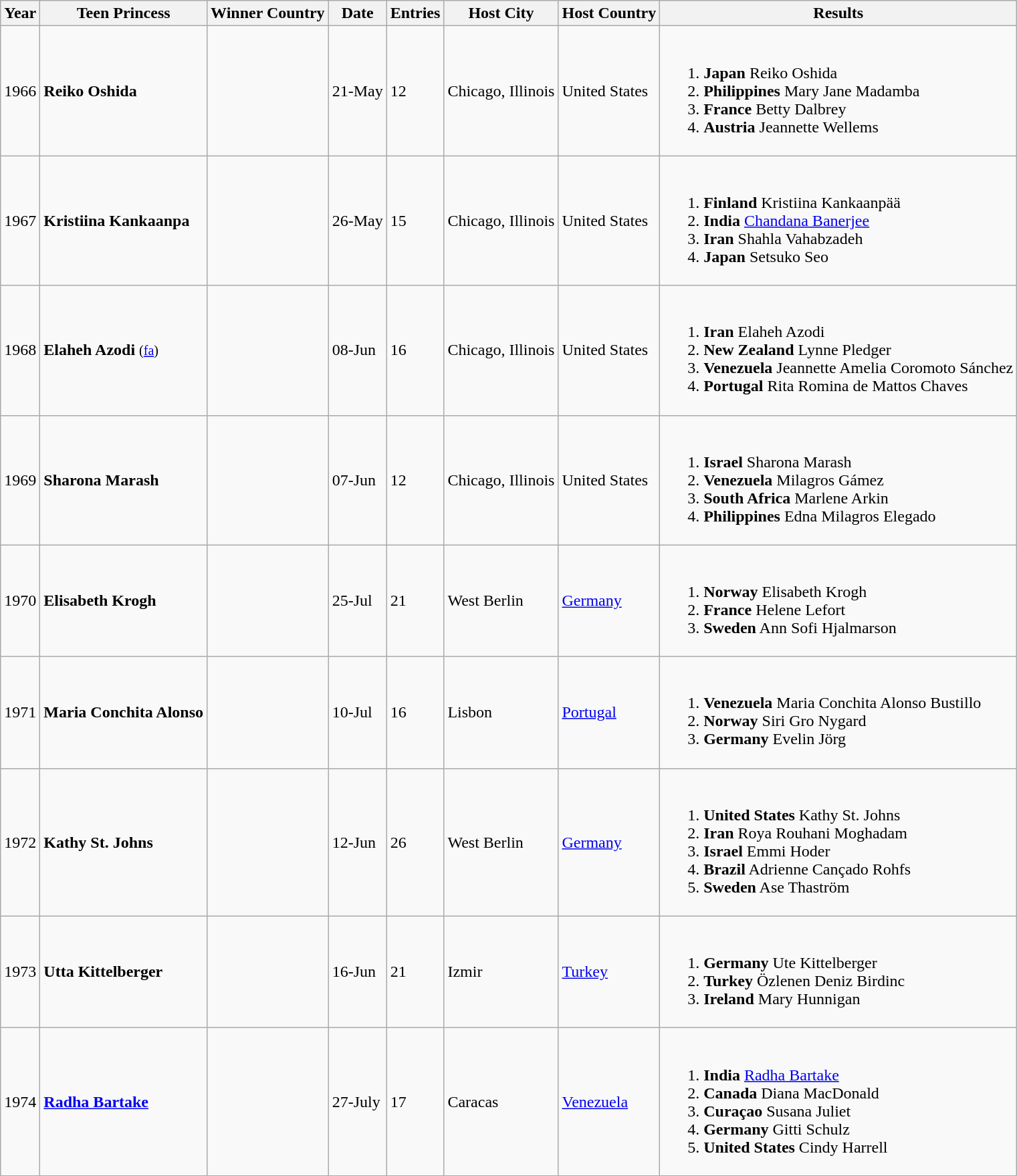<table class="wikitable">
<tr>
<th>Year</th>
<th>Teen Princess</th>
<th>Winner Country</th>
<th>Date</th>
<th>Entries</th>
<th>Host City</th>
<th>Host Country</th>
<th>Results</th>
</tr>
<tr>
<td>1966</td>
<td><strong>Reiko Oshida</strong></td>
<td></td>
<td>21-May</td>
<td>12</td>
<td>Chicago, Illinois</td>
<td>United States</td>
<td><br><ol><li><strong>Japan</strong> Reiko Oshida</li><li><strong>Philippines</strong> Mary Jane Madamba</li><li><strong>France</strong> Betty Dalbrey</li><li><strong>Austria</strong> Jeannette Wellems</li></ol></td>
</tr>
<tr>
<td>1967</td>
<td><strong>Kristiina Kankaanpa</strong></td>
<td></td>
<td>26-May</td>
<td>15</td>
<td>Chicago, Illinois</td>
<td>United States</td>
<td><br><ol><li><strong>Finland</strong> Kristiina Kankaanpää</li><li><strong>India</strong> <a href='#'>Chandana Banerjee</a></li><li><strong>Iran</strong> Shahla Vahabzadeh</li><li><strong>Japan</strong> Setsuko Seo</li></ol></td>
</tr>
<tr>
<td>1968</td>
<td><strong>Elaheh Azodi</strong> <small>(<a href='#'>fa</a>)</small></td>
<td></td>
<td>08-Jun</td>
<td>16</td>
<td>Chicago, Illinois</td>
<td>United States</td>
<td><br><ol><li><strong>Iran</strong> Elaheh Azodi</li><li><strong>New Zealand</strong> Lynne Pledger</li><li><strong>Venezuela</strong> Jeannette Amelia Coromoto Sánchez</li><li><strong>Portugal</strong> Rita Romina de Mattos Chaves</li></ol></td>
</tr>
<tr>
<td>1969</td>
<td><strong>Sharona Marash</strong></td>
<td></td>
<td>07-Jun</td>
<td>12</td>
<td>Chicago, Illinois</td>
<td>United States</td>
<td><br><ol><li><strong>Israel</strong> Sharona Marash</li><li><strong>Venezuela</strong> Milagros Gámez</li><li><strong>South Africa</strong> Marlene Arkin</li><li><strong>Philippines</strong> Edna Milagros Elegado</li></ol></td>
</tr>
<tr>
<td>1970</td>
<td><strong>Elisabeth Krogh</strong></td>
<td></td>
<td>25-Jul</td>
<td>21</td>
<td>West Berlin</td>
<td><a href='#'>Germany</a></td>
<td><br><ol><li><strong>Norway</strong> Elisabeth Krogh</li><li><strong>France</strong> Helene Lefort</li><li><strong>Sweden</strong> Ann Sofi Hjalmarson</li></ol></td>
</tr>
<tr>
<td>1971</td>
<td><strong>Maria Conchita Alonso</strong></td>
<td></td>
<td>10-Jul</td>
<td>16</td>
<td>Lisbon</td>
<td><a href='#'>Portugal</a></td>
<td><br><ol><li><strong>Venezuela</strong> Maria Conchita Alonso Bustillo</li><li><strong>Norway</strong> Siri Gro Nygard</li><li><strong>Germany</strong> Evelin Jörg</li></ol></td>
</tr>
<tr>
<td>1972</td>
<td><strong> Kathy St. Johns</strong></td>
<td></td>
<td>12-Jun</td>
<td>26</td>
<td>West Berlin</td>
<td><a href='#'>Germany</a></td>
<td><br><ol><li><strong>United States</strong> Kathy St. Johns</li><li><strong>Iran</strong> Roya Rouhani Moghadam</li><li><strong>Israel</strong> Emmi Hoder</li><li><strong>Brazil</strong> Adrienne Cançado Rohfs</li><li><strong>Sweden</strong> Ase Thaström</li></ol></td>
</tr>
<tr>
<td>1973</td>
<td><strong>Utta Kittelberger</strong></td>
<td></td>
<td>16-Jun</td>
<td>21</td>
<td>Izmir</td>
<td><a href='#'>Turkey</a></td>
<td><br><ol><li><strong>Germany</strong> Ute Kittelberger</li><li><strong>Turkey</strong> Özlenen Deniz Birdinc</li><li><strong>Ireland</strong> Mary Hunnigan</li></ol></td>
</tr>
<tr>
<td>1974</td>
<td><strong> <a href='#'>Radha Bartake</a> </strong></td>
<td></td>
<td>27-July</td>
<td>17</td>
<td>Caracas</td>
<td><a href='#'>Venezuela</a></td>
<td><br><ol><li><strong>India</strong> <a href='#'>Radha Bartake</a></li><li><strong>Canada</strong> Diana MacDonald</li><li><strong>Curaçao</strong> Susana Juliet</li><li><strong>Germany</strong> Gitti Schulz</li><li><strong>United States</strong> Cindy Harrell</li></ol></td>
</tr>
</table>
